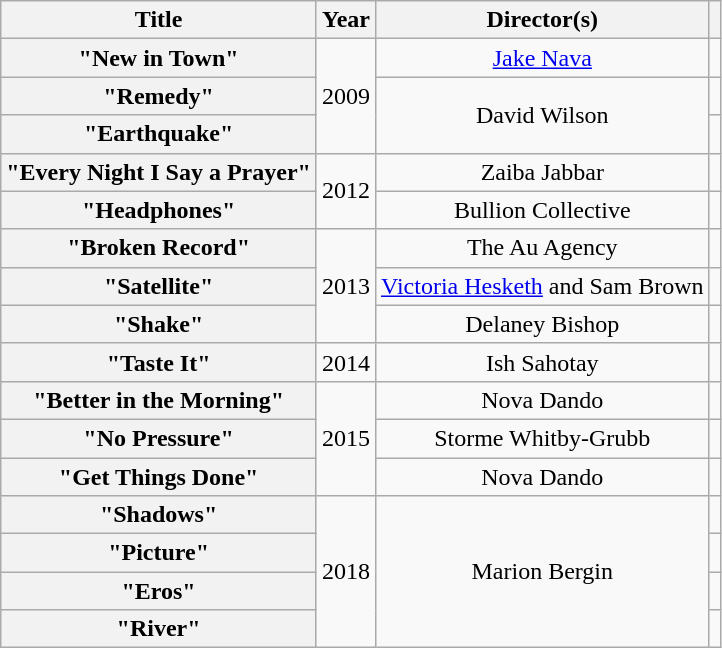<table class="wikitable plainrowheaders" style="text-align:center">
<tr>
<th scope="col">Title</th>
<th scope="col">Year</th>
<th scope="col">Director(s)</th>
<th scope="col"></th>
</tr>
<tr>
<th scope="row">"New in Town"</th>
<td rowspan="3">2009</td>
<td><a href='#'>Jake Nava</a></td>
<td></td>
</tr>
<tr>
<th scope="row">"Remedy"</th>
<td rowspan="2">David Wilson</td>
<td></td>
</tr>
<tr>
<th scope="row">"Earthquake"</th>
<td></td>
</tr>
<tr>
<th scope="row">"Every Night I Say a Prayer"</th>
<td rowspan="2">2012</td>
<td>Zaiba Jabbar</td>
<td></td>
</tr>
<tr>
<th scope="row">"Headphones"</th>
<td>Bullion Collective</td>
<td></td>
</tr>
<tr>
<th scope="row">"Broken Record"</th>
<td rowspan="3">2013</td>
<td>The Au Agency</td>
<td></td>
</tr>
<tr>
<th scope="row">"Satellite"</th>
<td><a href='#'>Victoria Hesketh</a> and Sam Brown</td>
<td></td>
</tr>
<tr>
<th scope="row">"Shake"</th>
<td>Delaney Bishop</td>
<td></td>
</tr>
<tr>
<th scope="row">"Taste It"</th>
<td>2014</td>
<td>Ish Sahotay</td>
<td></td>
</tr>
<tr>
<th scope="row">"Better in the Morning"</th>
<td rowspan="3">2015</td>
<td>Nova Dando</td>
<td></td>
</tr>
<tr>
<th scope="row">"No Pressure"</th>
<td>Storme Whitby-Grubb</td>
<td></td>
</tr>
<tr>
<th scope="row">"Get Things Done"</th>
<td>Nova Dando</td>
<td></td>
</tr>
<tr>
<th scope="row">"Shadows"<br></th>
<td rowspan="4">2018</td>
<td rowspan="4">Marion Bergin</td>
<td></td>
</tr>
<tr>
<th scope="row">"Picture"<br></th>
<td></td>
</tr>
<tr>
<th scope="row">"Eros"<br></th>
<td></td>
</tr>
<tr>
<th scope="row">"River"<br></th>
<td></td>
</tr>
</table>
